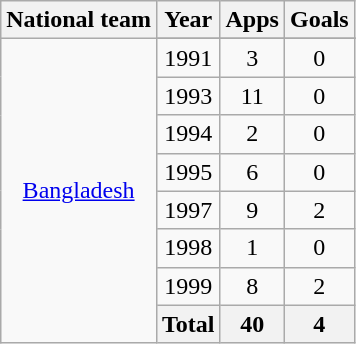<table class="wikitable" style="text-align: center;">
<tr>
<th>National team</th>
<th>Year</th>
<th>Apps</th>
<th>Goals</th>
</tr>
<tr>
<td rowspan="9"><a href='#'>Bangladesh</a></td>
</tr>
<tr>
<td>1991</td>
<td>3</td>
<td>0</td>
</tr>
<tr>
<td>1993</td>
<td>11</td>
<td>0</td>
</tr>
<tr>
<td>1994</td>
<td>2</td>
<td>0</td>
</tr>
<tr>
<td>1995</td>
<td>6</td>
<td>0</td>
</tr>
<tr>
<td>1997</td>
<td>9</td>
<td>2</td>
</tr>
<tr>
<td>1998</td>
<td>1</td>
<td>0</td>
</tr>
<tr>
<td>1999</td>
<td>8</td>
<td>2</td>
</tr>
<tr>
<th>Total</th>
<th>40</th>
<th>4</th>
</tr>
</table>
